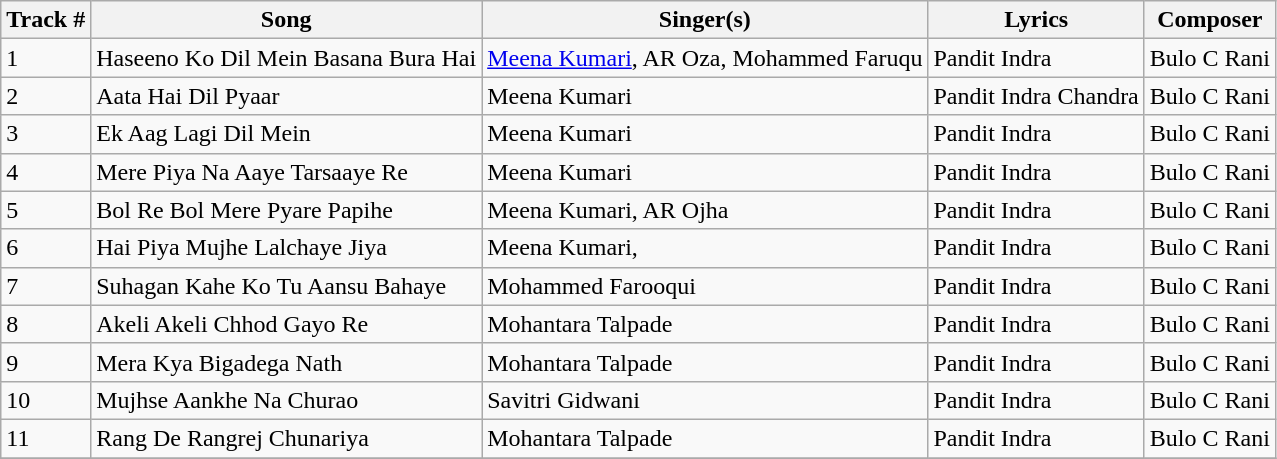<table class="wikitable">
<tr>
<th>Track #</th>
<th>Song</th>
<th>Singer(s)</th>
<th>Lyrics</th>
<th>Composer</th>
</tr>
<tr>
<td>1</td>
<td>Haseeno Ko Dil Mein Basana Bura Hai</td>
<td><a href='#'>Meena Kumari</a>, AR Oza, Mohammed Faruqu</td>
<td>Pandit Indra</td>
<td>Bulo C Rani</td>
</tr>
<tr>
<td>2</td>
<td>Aata Hai Dil Pyaar</td>
<td>Meena Kumari</td>
<td>Pandit Indra Chandra</td>
<td>Bulo C Rani</td>
</tr>
<tr>
<td>3</td>
<td>Ek Aag Lagi Dil Mein</td>
<td>Meena Kumari</td>
<td>Pandit Indra</td>
<td>Bulo C Rani</td>
</tr>
<tr>
<td>4</td>
<td>Mere Piya Na Aaye Tarsaaye Re</td>
<td>Meena Kumari</td>
<td>Pandit Indra</td>
<td>Bulo C Rani</td>
</tr>
<tr>
<td>5</td>
<td>Bol Re Bol Mere Pyare Papihe</td>
<td>Meena Kumari, AR Ojha</td>
<td>Pandit Indra</td>
<td>Bulo C Rani</td>
</tr>
<tr>
<td>6</td>
<td>Hai Piya Mujhe Lalchaye Jiya</td>
<td>Meena Kumari,</td>
<td>Pandit Indra</td>
<td>Bulo C Rani</td>
</tr>
<tr>
<td>7</td>
<td>Suhagan Kahe Ko Tu Aansu Bahaye</td>
<td>Mohammed Farooqui</td>
<td>Pandit Indra</td>
<td>Bulo C Rani</td>
</tr>
<tr>
<td>8</td>
<td>Akeli Akeli Chhod Gayo Re</td>
<td>Mohantara Talpade</td>
<td>Pandit Indra</td>
<td>Bulo C Rani</td>
</tr>
<tr>
<td>9</td>
<td>Mera Kya Bigadega Nath</td>
<td>Mohantara Talpade</td>
<td>Pandit Indra</td>
<td>Bulo C Rani</td>
</tr>
<tr>
<td>10</td>
<td>Mujhse Aankhe Na Churao</td>
<td>Savitri Gidwani</td>
<td>Pandit Indra</td>
<td>Bulo C Rani</td>
</tr>
<tr>
<td>11</td>
<td>Rang De Rangrej Chunariya</td>
<td>Mohantara Talpade</td>
<td>Pandit Indra</td>
<td>Bulo C Rani</td>
</tr>
<tr>
</tr>
</table>
